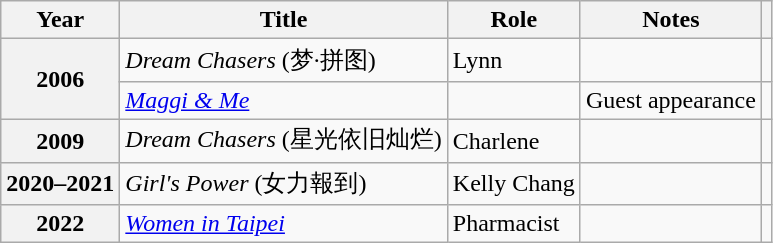<table class="wikitable sortable plainrowheaders">
<tr>
<th scope="col">Year</th>
<th scope="col">Title</th>
<th scope="col">Role</th>
<th scope="col" class="unsortable">Notes</th>
<th scope="col" class="unsortable"></th>
</tr>
<tr>
<th scope="row" rowspan="2">2006</th>
<td><em>Dream Chasers</em> (梦·拼图)</td>
<td>Lynn</td>
<td></td>
<td></td>
</tr>
<tr>
<td><em><a href='#'>Maggi & Me</a></em></td>
<td></td>
<td>Guest appearance</td>
<td></td>
</tr>
<tr>
<th scope="row" rowspan="1">2009</th>
<td><em>Dream Chasers</em> (星光依旧灿烂)</td>
<td>Charlene</td>
<td></td>
</tr>
<tr>
<th scope="row">2020–2021</th>
<td><em>Girl's Power</em> (女力報到)</td>
<td>Kelly Chang</td>
<td></td>
<td></td>
</tr>
<tr>
<th scope="row">2022</th>
<td><em><a href='#'>Women in Taipei</a></em></td>
<td>Pharmacist</td>
<td></td>
<td></td>
</tr>
</table>
